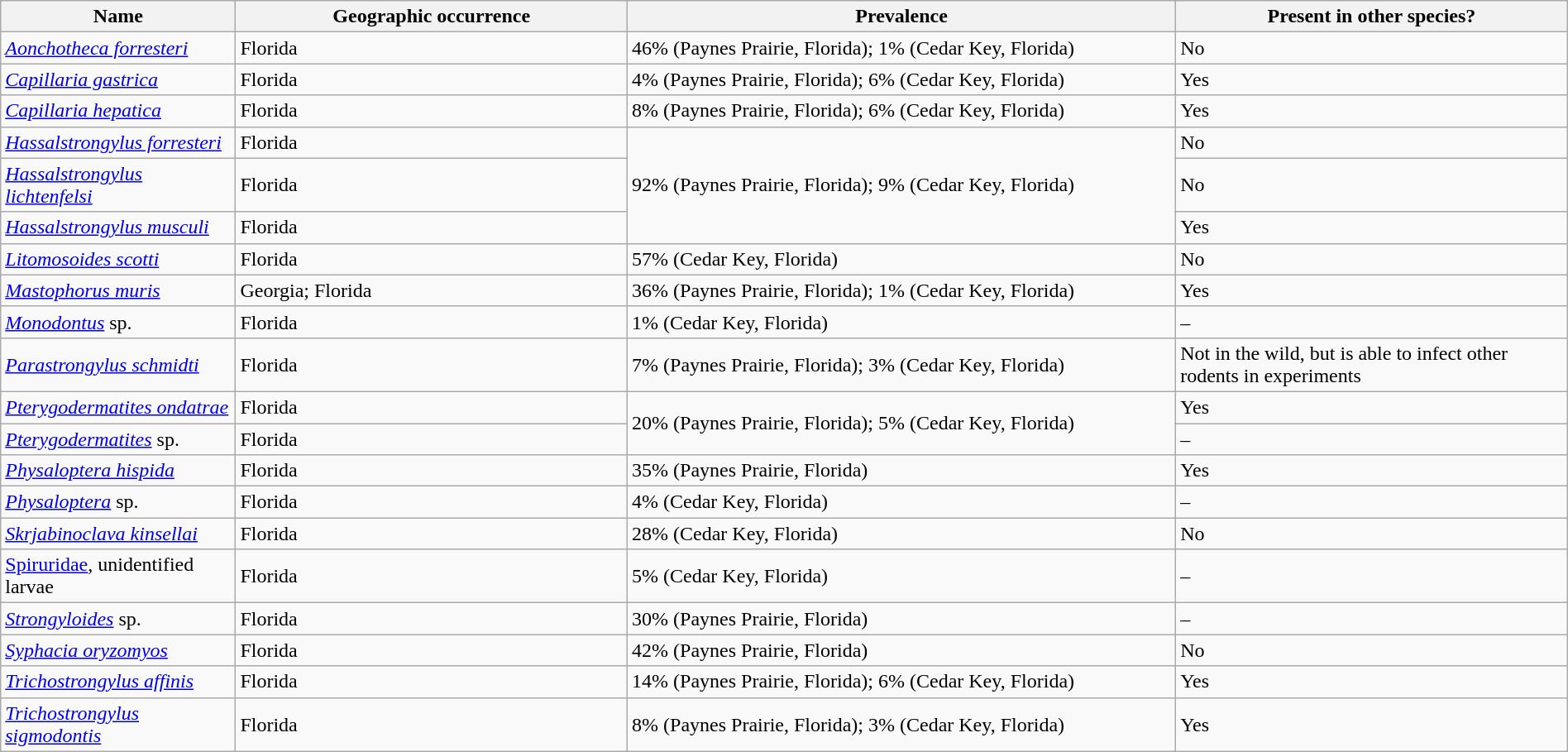<table class="wikitable" style="width: 100%">
<tr>
<th width="15%">Name</th>
<th width="25%">Geographic occurrence</th>
<th width="35%">Prevalence</th>
<th width="25%">Present in other species?</th>
</tr>
<tr>
<td><em><a href='#'>Aonchotheca forresteri</a></em></td>
<td>Florida</td>
<td>46% (Paynes Prairie, Florida); 1% (Cedar Key, Florida)</td>
<td>No</td>
</tr>
<tr>
<td><em><a href='#'>Capillaria gastrica</a></em></td>
<td>Florida</td>
<td>4% (Paynes Prairie, Florida); 6% (Cedar Key, Florida)</td>
<td>Yes</td>
</tr>
<tr>
<td><em><a href='#'>Capillaria hepatica</a></em></td>
<td>Florida</td>
<td>8% (Paynes Prairie, Florida); 6% (Cedar Key, Florida)</td>
<td>Yes</td>
</tr>
<tr>
<td><em><a href='#'>Hassalstrongylus forresteri</a></em></td>
<td>Florida</td>
<td rowspan="3">92% (Paynes Prairie, Florida); 9% (Cedar Key, Florida)</td>
<td>No</td>
</tr>
<tr>
<td><em><a href='#'>Hassalstrongylus lichtenfelsi</a></em></td>
<td>Florida</td>
<td>No</td>
</tr>
<tr>
<td><em><a href='#'>Hassalstrongylus musculi</a></em></td>
<td>Florida</td>
<td>Yes</td>
</tr>
<tr>
<td><em><a href='#'>Litomosoides scotti</a></em></td>
<td>Florida</td>
<td>57% (Cedar Key, Florida)</td>
<td>No</td>
</tr>
<tr>
<td><em><a href='#'>Mastophorus muris</a></em></td>
<td>Georgia; Florida</td>
<td>36% (Paynes Prairie, Florida); 1% (Cedar Key, Florida)</td>
<td>Yes</td>
</tr>
<tr>
<td><em><a href='#'>Monodontus</a></em> sp.</td>
<td>Florida</td>
<td>1% (Cedar Key, Florida)</td>
<td>–</td>
</tr>
<tr>
<td><em><a href='#'>Parastrongylus schmidti</a></em></td>
<td>Florida</td>
<td>7% (Paynes Prairie, Florida); 3% (Cedar Key, Florida)</td>
<td>Not in the wild, but is able to infect other rodents in experiments</td>
</tr>
<tr>
<td><em><a href='#'>Pterygodermatites ondatrae</a></em></td>
<td>Florida</td>
<td rowspan="2">20% (Paynes Prairie, Florida); 5% (Cedar Key, Florida)</td>
<td>Yes</td>
</tr>
<tr>
<td><em><a href='#'>Pterygodermatites</a></em> sp.</td>
<td>Florida</td>
<td>–</td>
</tr>
<tr>
<td><em><a href='#'>Physaloptera hispida</a></em></td>
<td>Florida</td>
<td>35% (Paynes Prairie, Florida)</td>
<td>Yes</td>
</tr>
<tr>
<td><em><a href='#'>Physaloptera</a></em> sp.</td>
<td>Florida</td>
<td>4% (Cedar Key, Florida)</td>
<td>–</td>
</tr>
<tr>
<td><em><a href='#'>Skrjabinoclava kinsellai</a></em></td>
<td>Florida</td>
<td>28% (Cedar Key, Florida)</td>
<td>No</td>
</tr>
<tr>
<td><a href='#'>Spiruridae</a>, unidentified larvae</td>
<td>Florida</td>
<td>5% (Cedar Key, Florida)</td>
<td>–</td>
</tr>
<tr>
<td><em><a href='#'>Strongyloides</a></em> sp.</td>
<td>Florida</td>
<td>30% (Paynes Prairie, Florida)</td>
<td>–</td>
</tr>
<tr>
<td><em><a href='#'>Syphacia oryzomyos</a></em></td>
<td>Florida</td>
<td>42% (Paynes Prairie, Florida)</td>
<td>No</td>
</tr>
<tr>
<td><em><a href='#'>Trichostrongylus affinis</a></em></td>
<td>Florida</td>
<td>14% (Paynes Prairie, Florida); 6% (Cedar Key, Florida)</td>
<td>Yes</td>
</tr>
<tr>
<td><em><a href='#'>Trichostrongylus sigmodontis</a></em></td>
<td>Florida</td>
<td>8% (Paynes Prairie, Florida); 3% (Cedar Key, Florida)</td>
<td>Yes</td>
</tr>
</table>
